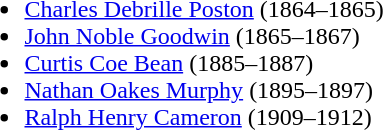<table>
<tr>
<td><br><ul><li><a href='#'>Charles Debrille Poston</a> (1864–1865)</li><li><a href='#'>John Noble Goodwin</a> (1865–1867)</li><li><a href='#'>Curtis Coe Bean</a> (1885–1887)</li><li><a href='#'>Nathan Oakes Murphy</a> (1895–1897)</li><li><a href='#'>Ralph Henry Cameron</a> (1909–1912)</li></ul></td>
</tr>
</table>
